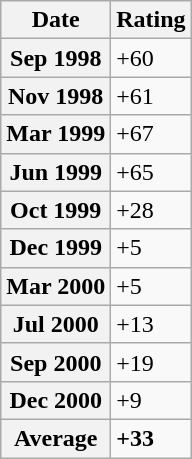<table class="wikitable sortable plainrowheaders">
<tr>
<th scope="col" class="unsortable">Date</th>
<th scope="col">Rating</th>
</tr>
<tr>
<th scope="row">Sep 1998</th>
<td>+60</td>
</tr>
<tr>
<th scope="row">Nov 1998</th>
<td>+61</td>
</tr>
<tr>
<th scope="row">Mar 1999</th>
<td>+67</td>
</tr>
<tr>
<th scope="row">Jun 1999</th>
<td>+65</td>
</tr>
<tr>
<th scope="row">Oct 1999</th>
<td>+28</td>
</tr>
<tr>
<th scope="row">Dec 1999</th>
<td>+5</td>
</tr>
<tr>
<th scope="row">Mar 2000</th>
<td>+5</td>
</tr>
<tr>
<th scope="row">Jul 2000</th>
<td>+13</td>
</tr>
<tr>
<th scope="row">Sep 2000</th>
<td>+19</td>
</tr>
<tr>
<th scope="row">Dec 2000</th>
<td>+9</td>
</tr>
<tr class="sortbottom">
<th scope="row"><strong>Average</strong></th>
<td><strong>+33</strong></td>
</tr>
</table>
